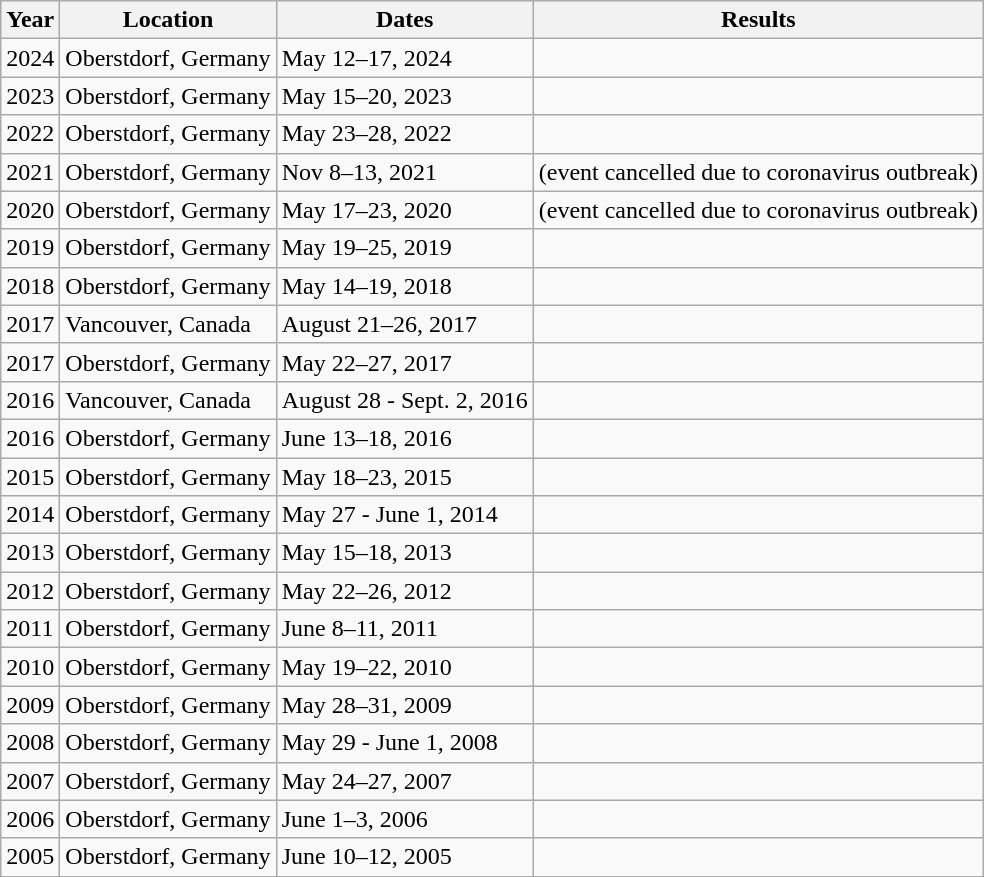<table class="wikitable">
<tr>
<th>Year</th>
<th>Location</th>
<th>Dates</th>
<th>Results</th>
</tr>
<tr>
<td>2024</td>
<td>Oberstdorf, Germany</td>
<td>May 12–17, 2024</td>
<td></td>
</tr>
<tr>
<td>2023</td>
<td>Oberstdorf, Germany</td>
<td>May 15–20, 2023</td>
<td></td>
</tr>
<tr>
<td>2022</td>
<td>Oberstdorf, Germany</td>
<td>May 23–28, 2022</td>
<td></td>
</tr>
<tr>
<td>2021</td>
<td>Oberstdorf, Germany</td>
<td>Nov 8–13, 2021</td>
<td>(event cancelled due to coronavirus outbreak)</td>
</tr>
<tr>
<td>2020</td>
<td>Oberstdorf, Germany</td>
<td>May 17–23, 2020</td>
<td>(event cancelled due to coronavirus outbreak)</td>
</tr>
<tr>
<td>2019</td>
<td>Oberstdorf, Germany</td>
<td>May 19–25, 2019</td>
<td></td>
</tr>
<tr>
<td>2018</td>
<td>Oberstdorf, Germany</td>
<td>May 14–19, 2018</td>
<td></td>
</tr>
<tr>
<td>2017</td>
<td>Vancouver, Canada</td>
<td>August 21–26, 2017</td>
<td></td>
</tr>
<tr>
<td>2017</td>
<td>Oberstdorf, Germany</td>
<td>May 22–27, 2017</td>
<td></td>
</tr>
<tr>
<td>2016</td>
<td>Vancouver, Canada</td>
<td>August 28 - Sept. 2, 2016</td>
<td></td>
</tr>
<tr>
<td>2016</td>
<td>Oberstdorf, Germany</td>
<td>June 13–18, 2016</td>
<td></td>
</tr>
<tr>
<td>2015</td>
<td>Oberstdorf, Germany</td>
<td>May 18–23, 2015</td>
<td></td>
</tr>
<tr>
<td>2014</td>
<td>Oberstdorf, Germany</td>
<td>May 27 - June 1, 2014</td>
<td></td>
</tr>
<tr>
<td>2013</td>
<td>Oberstdorf, Germany</td>
<td>May 15–18, 2013</td>
<td></td>
</tr>
<tr>
<td>2012</td>
<td>Oberstdorf, Germany</td>
<td>May 22–26, 2012</td>
<td></td>
</tr>
<tr>
<td>2011</td>
<td>Oberstdorf, Germany</td>
<td>June 8–11, 2011</td>
<td></td>
</tr>
<tr>
<td>2010</td>
<td>Oberstdorf, Germany</td>
<td>May 19–22, 2010</td>
<td></td>
</tr>
<tr>
<td>2009</td>
<td>Oberstdorf, Germany</td>
<td>May 28–31, 2009</td>
<td></td>
</tr>
<tr>
<td>2008</td>
<td>Oberstdorf, Germany</td>
<td>May 29 - June 1, 2008</td>
<td></td>
</tr>
<tr>
<td>2007</td>
<td>Oberstdorf, Germany</td>
<td>May 24–27, 2007</td>
<td></td>
</tr>
<tr>
<td>2006</td>
<td>Oberstdorf, Germany</td>
<td>June 1–3, 2006</td>
<td></td>
</tr>
<tr>
<td>2005</td>
<td>Oberstdorf, Germany</td>
<td>June 10–12, 2005</td>
<td></td>
</tr>
</table>
